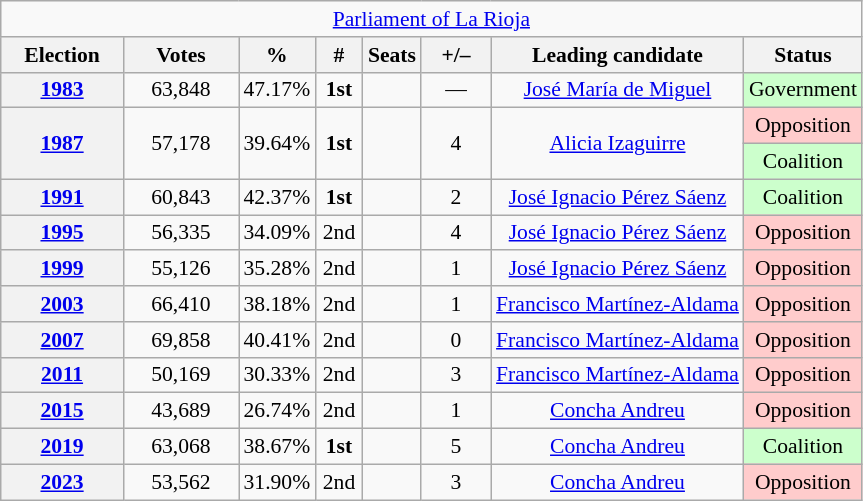<table class="wikitable" style="font-size:90%; text-align:center;">
<tr>
<td colspan="8"><a href='#'>Parliament of La Rioja</a></td>
</tr>
<tr>
<th width="75">Election</th>
<th width="70">Votes</th>
<th width="35">%</th>
<th width="25">#</th>
<th>Seats</th>
<th width="40">+/–</th>
<th>Leading candidate</th>
<th>Status</th>
</tr>
<tr>
<th><a href='#'>1983</a></th>
<td>63,848</td>
<td>47.17%</td>
<td><strong>1st</strong></td>
<td></td>
<td>—</td>
<td><a href='#'>José María de Miguel</a></td>
<td style="background:#cfc;">Government</td>
</tr>
<tr>
<th rowspan="2"><a href='#'>1987</a></th>
<td rowspan="2">57,178</td>
<td rowspan="2">39.64%</td>
<td rowspan="2"><strong>1st</strong></td>
<td rowspan="2"></td>
<td rowspan="2">4</td>
<td rowspan="2"><a href='#'>Alicia Izaguirre</a></td>
<td style="background:#fcc;">Opposition </td>
</tr>
<tr>
<td style="background:#cfc;">Coalition </td>
</tr>
<tr>
<th><a href='#'>1991</a></th>
<td>60,843</td>
<td>42.37%</td>
<td><strong>1st</strong></td>
<td></td>
<td>2</td>
<td><a href='#'>José Ignacio Pérez Sáenz</a></td>
<td style="background:#cfc;">Coalition</td>
</tr>
<tr>
<th><a href='#'>1995</a></th>
<td>56,335</td>
<td>34.09%</td>
<td>2nd</td>
<td></td>
<td>4</td>
<td><a href='#'>José Ignacio Pérez Sáenz</a></td>
<td style="background:#fcc;">Opposition</td>
</tr>
<tr>
<th><a href='#'>1999</a></th>
<td>55,126</td>
<td>35.28%</td>
<td>2nd</td>
<td></td>
<td>1</td>
<td><a href='#'>José Ignacio Pérez Sáenz</a></td>
<td style="background:#fcc;">Opposition</td>
</tr>
<tr>
<th><a href='#'>2003</a></th>
<td>66,410</td>
<td>38.18%</td>
<td>2nd</td>
<td></td>
<td>1</td>
<td><a href='#'>Francisco Martínez-Aldama</a></td>
<td style="background:#fcc;">Opposition</td>
</tr>
<tr>
<th><a href='#'>2007</a></th>
<td>69,858</td>
<td>40.41%</td>
<td>2nd</td>
<td></td>
<td>0</td>
<td><a href='#'>Francisco Martínez-Aldama</a></td>
<td style="background:#fcc;">Opposition</td>
</tr>
<tr>
<th><a href='#'>2011</a></th>
<td>50,169</td>
<td>30.33%</td>
<td>2nd</td>
<td></td>
<td>3</td>
<td><a href='#'>Francisco Martínez-Aldama</a></td>
<td style="background:#fcc;">Opposition</td>
</tr>
<tr>
<th><a href='#'>2015</a></th>
<td>43,689</td>
<td>26.74%</td>
<td>2nd</td>
<td></td>
<td>1</td>
<td><a href='#'>Concha Andreu</a></td>
<td style="background:#fcc;">Opposition</td>
</tr>
<tr>
<th><a href='#'>2019</a></th>
<td>63,068</td>
<td>38.67%</td>
<td><strong>1st</strong></td>
<td></td>
<td>5</td>
<td><a href='#'>Concha Andreu</a></td>
<td style="background:#cfc;">Coalition</td>
</tr>
<tr>
<th><a href='#'>2023</a></th>
<td>53,562</td>
<td>31.90%</td>
<td>2nd</td>
<td></td>
<td>3</td>
<td><a href='#'>Concha Andreu</a></td>
<td style="background:#fcc;">Opposition</td>
</tr>
</table>
